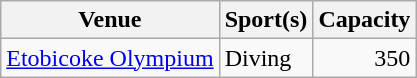<table class="wikitable sortable">
<tr>
<th>Venue</th>
<th>Sport(s)</th>
<th>Capacity</th>
</tr>
<tr>
<td><a href='#'>Etobicoke Olympium</a></td>
<td>Diving</td>
<td align="right">350</td>
</tr>
</table>
